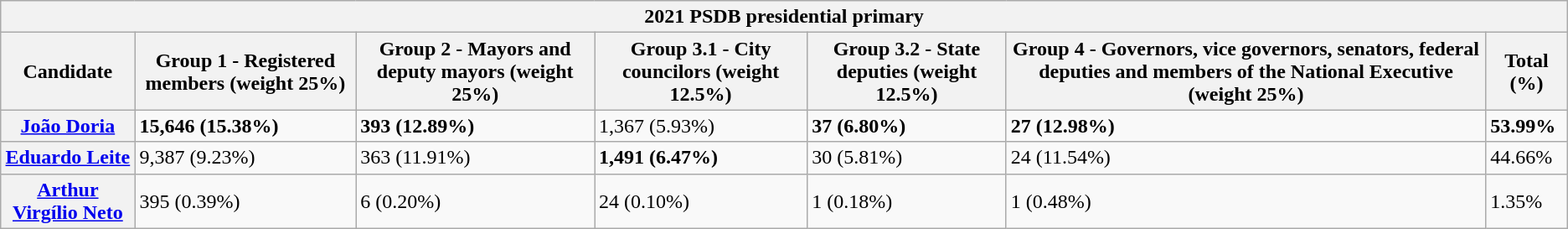<table class="wikitable">
<tr>
<th colspan="7"><strong>2021 PSDB presidential primary</strong></th>
</tr>
<tr>
<th>Candidate</th>
<th>Group 1 - Registered members (weight 25%)</th>
<th>Group 2 - Mayors and deputy mayors (weight 25%)</th>
<th>Group 3.1 - City councilors (weight 12.5%)</th>
<th>Group 3.2 - State deputies (weight 12.5%)</th>
<th>Group 4 - Governors, vice governors, senators, federal deputies and members of the National Executive (weight 25%)</th>
<th>Total (%)</th>
</tr>
<tr>
<th><a href='#'>João Doria</a></th>
<td><strong>15,646 (15.38%)</strong></td>
<td><strong>393 (12.89%)</strong></td>
<td>1,367 (5.93%)</td>
<td><strong>37 (6.80%)</strong></td>
<td><strong>27 (12.98%)</strong></td>
<td><strong>53.99%</strong></td>
</tr>
<tr>
<th><a href='#'>Eduardo Leite</a></th>
<td>9,387 (9.23%)</td>
<td>363 (11.91%)</td>
<td><strong>1,491 (6.47%)</strong></td>
<td>30 (5.81%)</td>
<td>24 (11.54%)</td>
<td>44.66%</td>
</tr>
<tr>
<th><a href='#'>Arthur Virgílio Neto</a></th>
<td>395 (0.39%)</td>
<td>6 (0.20%)</td>
<td>24 (0.10%)</td>
<td>1 (0.18%)</td>
<td>1 (0.48%)</td>
<td>1.35%</td>
</tr>
</table>
